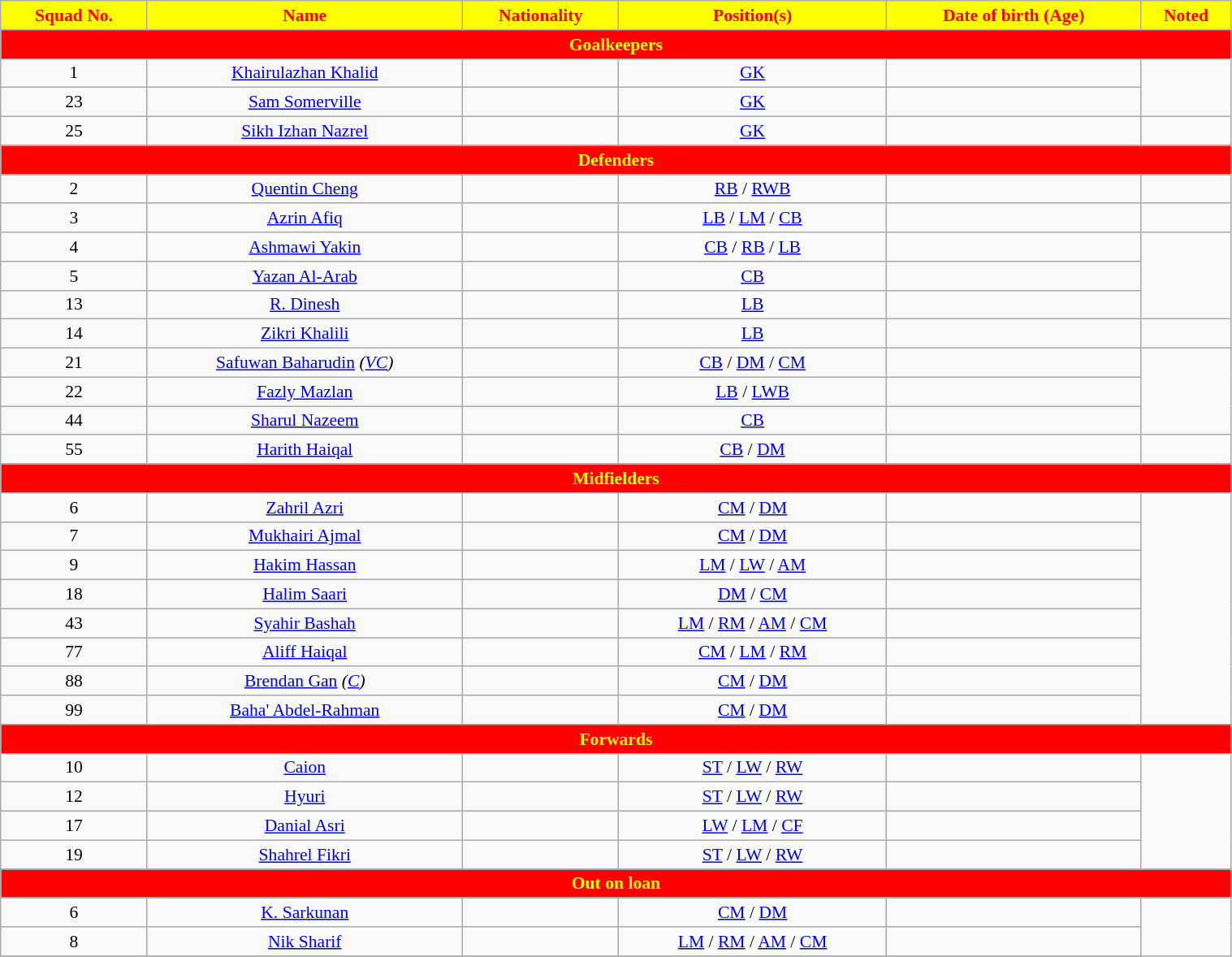<table class="wikitable" style="text-align:center; font-size:90%; width:80%;">
<tr>
<th style="background:yellow; color:red; text-align:center;">Squad No.</th>
<th style="background:yellow; color:red; text-align:center;">Name</th>
<th style="background:yellow; color:red; text-align:center;">Nationality</th>
<th style="background:yellow; color:red; text-align:center;">Position(s)</th>
<th style="background:yellow; color:red; text-align:center;">Date of birth (Age)</th>
<th style="background:yellow; color:red; text-align:center;">Noted</th>
</tr>
<tr>
<th colspan="6" style="background:red; color:yellow; text-align:center;">Goalkeepers</th>
</tr>
<tr>
<td>1</td>
<td><a href='#'>Khairulazhan Khalid</a></td>
<td></td>
<td><a href='#'>GK</a></td>
<td></td>
</tr>
<tr>
<td>23</td>
<td><a href='#'>Sam Somerville</a></td>
<td></td>
<td><a href='#'>GK</a></td>
<td></td>
</tr>
<tr>
<td>25</td>
<td><a href='#'>Sikh Izhan Nazrel</a></td>
<td></td>
<td><a href='#'>GK</a></td>
<td></td>
<td></td>
</tr>
<tr>
<th colspan="9" style="background:red; color:yellow; text-align:center;">Defenders</th>
</tr>
<tr>
<td>2</td>
<td><a href='#'>Quentin Cheng</a></td>
<td> </td>
<td><a href='#'>RB</a> / <a href='#'>RWB</a></td>
<td></td>
</tr>
<tr>
<td>3</td>
<td><a href='#'>Azrin Afiq</a></td>
<td></td>
<td><a href='#'>LB</a> / <a href='#'>LM</a> / <a href='#'>CB</a></td>
<td></td>
<td></td>
</tr>
<tr>
<td>4</td>
<td><a href='#'>Ashmawi Yakin</a></td>
<td></td>
<td><a href='#'>CB</a> / <a href='#'>RB</a> / <a href='#'>LB</a></td>
<td></td>
</tr>
<tr>
<td>5</td>
<td><a href='#'>Yazan Al-Arab</a></td>
<td></td>
<td><a href='#'>CB</a></td>
<td></td>
</tr>
<tr>
<td>13</td>
<td><a href='#'>R. Dinesh</a></td>
<td></td>
<td><a href='#'>LB</a></td>
<td></td>
</tr>
<tr>
<td>14</td>
<td><a href='#'>Zikri Khalili</a></td>
<td></td>
<td><a href='#'>LB</a></td>
<td></td>
<td></td>
</tr>
<tr>
<td>21</td>
<td><a href='#'>Safuwan Baharudin</a> <em>(<a href='#'>VC</a>)</em></td>
<td></td>
<td><a href='#'>CB</a> / <a href='#'>DM</a> / <a href='#'>CM</a></td>
<td></td>
</tr>
<tr>
<td>22</td>
<td><a href='#'>Fazly Mazlan</a></td>
<td></td>
<td><a href='#'>LB</a> / <a href='#'>LWB</a></td>
<td></td>
</tr>
<tr>
<td>44</td>
<td><a href='#'>Sharul Nazeem</a></td>
<td></td>
<td><a href='#'>CB</a></td>
<td></td>
</tr>
<tr>
<td>55</td>
<td><a href='#'>Harith Haiqal</a></td>
<td></td>
<td><a href='#'>CB</a> / <a href='#'>DM</a></td>
<td></td>
<td></td>
</tr>
<tr>
<th colspan="9" style="background:red; color:yellow; text-align:center;">Midfielders</th>
</tr>
<tr>
<td>6</td>
<td><a href='#'>Zahril Azri</a></td>
<td></td>
<td><a href='#'>CM</a> / <a href='#'>DM</a></td>
<td></td>
</tr>
<tr>
<td>7</td>
<td><a href='#'>Mukhairi Ajmal</a></td>
<td></td>
<td><a href='#'>CM</a> / <a href='#'>DM</a></td>
<td></td>
</tr>
<tr>
<td>9</td>
<td><a href='#'>Hakim Hassan</a></td>
<td></td>
<td><a href='#'>LM</a> / <a href='#'>LW</a> / <a href='#'>AM</a></td>
<td></td>
</tr>
<tr>
<td>18</td>
<td><a href='#'>Halim Saari</a></td>
<td></td>
<td><a href='#'>DM</a> / <a href='#'>CM</a></td>
<td></td>
</tr>
<tr>
<td>43</td>
<td><a href='#'>Syahir Bashah</a></td>
<td></td>
<td><a href='#'>LM</a> / <a href='#'>RM</a> / <a href='#'>AM</a> / <a href='#'>CM</a></td>
<td></td>
</tr>
<tr>
<td>77</td>
<td><a href='#'>Aliff Haiqal</a></td>
<td></td>
<td><a href='#'>CM</a> / <a href='#'>LM</a> / <a href='#'>RM</a></td>
<td></td>
</tr>
<tr>
<td>88</td>
<td><a href='#'>Brendan Gan</a> <em>(<a href='#'>C</a>)</em></td>
<td> </td>
<td><a href='#'>CM</a> / <a href='#'>DM</a></td>
<td></td>
</tr>
<tr>
<td>99</td>
<td><a href='#'>Baha' Abdel-Rahman</a></td>
<td></td>
<td><a href='#'>CM</a> / <a href='#'>DM</a></td>
<td></td>
</tr>
<tr>
<th colspan="9" style="background:red; color:yellow; text-align:center;">Forwards</th>
</tr>
<tr>
<td>10</td>
<td><a href='#'>Caion</a></td>
<td></td>
<td><a href='#'>ST</a> / <a href='#'>LW</a> / <a href='#'>RW</a></td>
<td></td>
</tr>
<tr>
<td>12</td>
<td><a href='#'>Hyuri</a></td>
<td></td>
<td><a href='#'>ST</a> / <a href='#'>LW</a> / <a href='#'>RW</a></td>
<td></td>
</tr>
<tr>
<td>17</td>
<td><a href='#'>Danial Asri</a></td>
<td></td>
<td><a href='#'>LW</a> /  <a href='#'>LM</a> /  <a href='#'>CF</a></td>
<td></td>
</tr>
<tr>
<td>19</td>
<td><a href='#'>Shahrel Fikri</a></td>
<td></td>
<td><a href='#'>ST</a> / <a href='#'>LW</a> / <a href='#'>RW</a></td>
<td></td>
</tr>
<tr>
<th colspan="9" style="background:red; color:yellow; text-align:center;">Out on loan</th>
</tr>
<tr>
<td>6</td>
<td><a href='#'>K. Sarkunan</a></td>
<td></td>
<td><a href='#'>CM</a> / <a href='#'>DM</a></td>
<td></td>
</tr>
<tr>
<td>8</td>
<td><a href='#'>Nik Sharif</a></td>
<td></td>
<td><a href='#'>LM</a> / <a href='#'>RM</a> / <a href='#'>AM</a> / <a href='#'>CM</a></td>
<td></td>
</tr>
<tr>
</tr>
</table>
